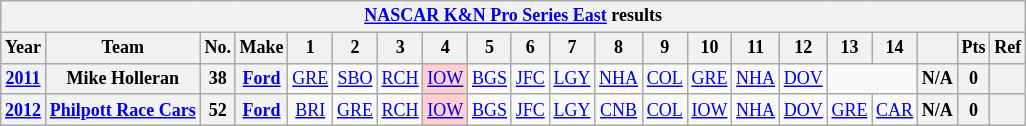<table class="wikitable" style="text-align:center; font-size:75%">
<tr>
<th colspan=21><a href='#'>NASCAR K&N Pro Series East</a> results</th>
</tr>
<tr>
<th>Year</th>
<th>Team</th>
<th>No.</th>
<th>Make</th>
<th>1</th>
<th>2</th>
<th>3</th>
<th>4</th>
<th>5</th>
<th>6</th>
<th>7</th>
<th>8</th>
<th>9</th>
<th>10</th>
<th>11</th>
<th>12</th>
<th>13</th>
<th>14</th>
<th></th>
<th>Pts</th>
<th>Ref</th>
</tr>
<tr>
<th><a href='#'>2011</a></th>
<th>Mike Holleran</th>
<th>38</th>
<th><a href='#'>Ford</a></th>
<td><a href='#'>GRE</a></td>
<td><a href='#'>SBO</a></td>
<td><a href='#'>RCH</a></td>
<td style="background:#FFCFCF;"><a href='#'>IOW</a><br></td>
<td><a href='#'>BGS</a></td>
<td><a href='#'>JFC</a></td>
<td><a href='#'>LGY</a></td>
<td><a href='#'>NHA</a></td>
<td><a href='#'>COL</a></td>
<td><a href='#'>GRE</a></td>
<td><a href='#'>NHA</a></td>
<td><a href='#'>DOV</a></td>
<td colspan=2></td>
<th>N/A</th>
<th>0</th>
<th></th>
</tr>
<tr>
<th><a href='#'>2012</a></th>
<th><a href='#'>Philpott Race Cars</a></th>
<th>52</th>
<th><a href='#'>Ford</a></th>
<td><a href='#'>BRI</a></td>
<td><a href='#'>GRE</a></td>
<td><a href='#'>RCH</a></td>
<td style="background:#FFCFCF;"><a href='#'>IOW</a><br></td>
<td><a href='#'>BGS</a></td>
<td><a href='#'>JFC</a></td>
<td><a href='#'>LGY</a></td>
<td><a href='#'>CNB</a></td>
<td><a href='#'>COL</a></td>
<td><a href='#'>IOW</a></td>
<td><a href='#'>NHA</a></td>
<td><a href='#'>DOV</a></td>
<td><a href='#'>GRE</a></td>
<td><a href='#'>CAR</a></td>
<th>N/A</th>
<th>0</th>
<th></th>
</tr>
</table>
